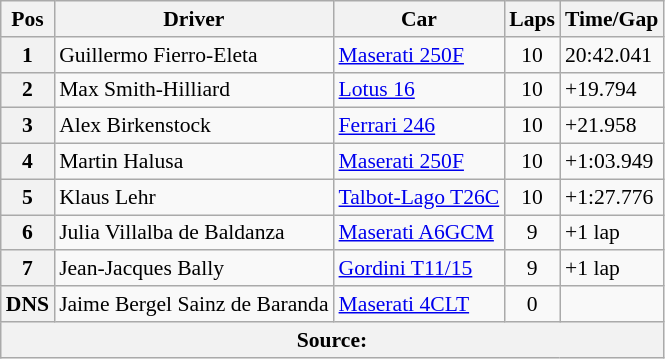<table class="wikitable" style="font-size: 90%;">
<tr>
<th>Pos</th>
<th>Driver</th>
<th>Car</th>
<th>Laps</th>
<th>Time/Gap</th>
</tr>
<tr>
<th>1</th>
<td> Guillermo Fierro-Eleta</td>
<td><a href='#'>Maserati 250F</a></td>
<td align=center>10</td>
<td>20:42.041</td>
</tr>
<tr>
<th>2</th>
<td> Max Smith-Hilliard</td>
<td><a href='#'>Lotus 16</a></td>
<td align=center>10</td>
<td>+19.794</td>
</tr>
<tr>
<th>3</th>
<td> Alex Birkenstock</td>
<td><a href='#'>Ferrari 246</a></td>
<td align=center>10</td>
<td>+21.958</td>
</tr>
<tr>
<th>4</th>
<td> Martin Halusa</td>
<td><a href='#'>Maserati 250F</a></td>
<td align=center>10</td>
<td>+1:03.949</td>
</tr>
<tr>
<th>5</th>
<td> Klaus Lehr</td>
<td><a href='#'>Talbot-Lago T26C</a></td>
<td align=center>10</td>
<td>+1:27.776</td>
</tr>
<tr>
<th>6</th>
<td> Julia Villalba de Baldanza</td>
<td><a href='#'>Maserati A6GCM</a></td>
<td align=center>9</td>
<td>+1 lap</td>
</tr>
<tr>
<th>7</th>
<td> Jean-Jacques Bally</td>
<td><a href='#'>Gordini T11/15</a></td>
<td align=center>9</td>
<td>+1 lap</td>
</tr>
<tr>
<th>DNS</th>
<td> Jaime Bergel Sainz de Baranda</td>
<td><a href='#'>Maserati 4CLT</a></td>
<td align=center>0</td>
<td></td>
</tr>
<tr>
<th colspan=5>Source:</th>
</tr>
</table>
